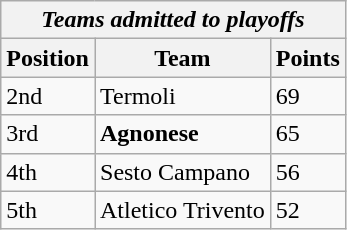<table class="wikitable">
<tr>
<th colspan="3"><em>Teams admitted to playoffs</em></th>
</tr>
<tr>
<th>Position</th>
<th>Team</th>
<th>Points</th>
</tr>
<tr>
<td>2nd</td>
<td>Termoli</td>
<td>69</td>
</tr>
<tr>
<td>3rd</td>
<td><strong>Agnonese</strong></td>
<td>65</td>
</tr>
<tr>
<td>4th</td>
<td>Sesto Campano</td>
<td>56</td>
</tr>
<tr>
<td>5th</td>
<td>Atletico Trivento</td>
<td>52</td>
</tr>
</table>
